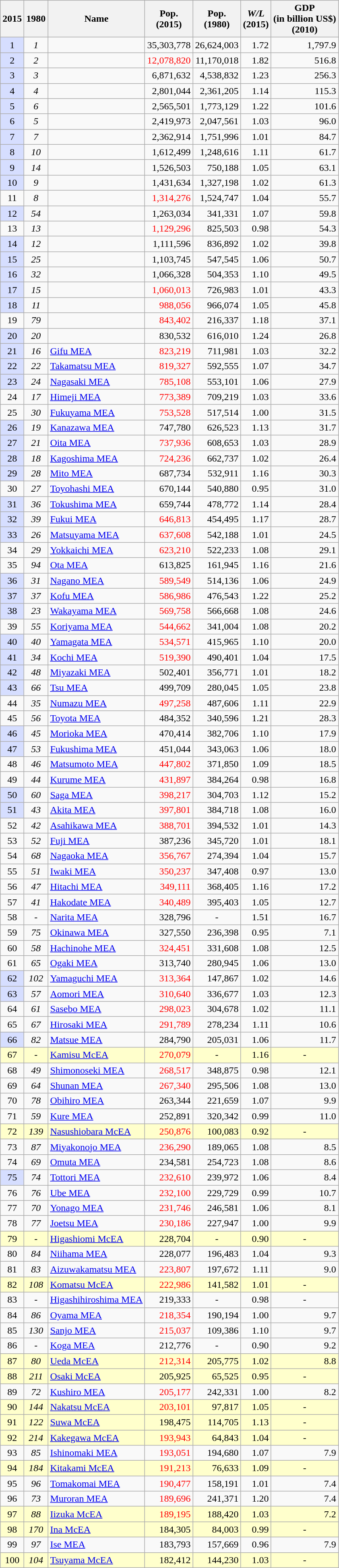<table class="wikitable sortable" style="text-align:right;">
<tr>
<th>2015</th>
<th>1980</th>
<th>Name</th>
<th>Pop.<br>(2015)</th>
<th>Pop.<br>(1980)</th>
<th><em>W/L</em><br>(2015)</th>
<th>GDP<br>(in billion US$)<br>(2010)</th>
</tr>
<tr>
<td style="text-align:center;background:#d6deff;">1</td>
<td style="text-align:center;"><em>1</em></td>
<td style="text-align:left;"></td>
<td>35,303,778</td>
<td>26,624,003</td>
<td>1.72</td>
<td>1,797.9</td>
</tr>
<tr>
<td style="text-align:center;background:#d6deff;">2</td>
<td style="text-align:center;"><em>2</em></td>
<td style="text-align:left;"></td>
<td style="color:red;">12,078,820</td>
<td>11,170,018</td>
<td>1.82</td>
<td>516.8</td>
</tr>
<tr>
<td style="text-align:center;background:#d6deff;">3</td>
<td style="text-align:center;"><em>3</em></td>
<td style="text-align:left;"></td>
<td>6,871,632</td>
<td>4,538,832</td>
<td>1.23</td>
<td>256.3</td>
</tr>
<tr>
<td style="text-align:center;background:#d6deff;">4</td>
<td style="text-align:center;"><em>4</em></td>
<td style="text-align:left;"></td>
<td>2,801,044</td>
<td>2,361,205</td>
<td>1.14</td>
<td>115.3</td>
</tr>
<tr>
<td style="text-align:center;background:#d6deff;">5</td>
<td style="text-align:center;"><em>6</em></td>
<td style="text-align:left;"></td>
<td>2,565,501</td>
<td>1,773,129</td>
<td>1.22</td>
<td>101.6</td>
</tr>
<tr>
<td style="text-align:center;background:#d6deff;">6</td>
<td style="text-align:center;"><em>5</em></td>
<td style="text-align:left;"></td>
<td>2,419,973</td>
<td>2,047,561</td>
<td>1.03</td>
<td>96.0</td>
</tr>
<tr>
<td style="text-align:center;background:#d6deff;">7</td>
<td style="text-align:center;"><em>7</em></td>
<td style="text-align:left;"></td>
<td>2,362,914</td>
<td>1,751,996</td>
<td>1.01</td>
<td>84.7</td>
</tr>
<tr>
<td style="text-align:center;background:#d6deff;">8</td>
<td style="text-align:center;"><em>10</em></td>
<td style="text-align:left;"></td>
<td>1,612,499</td>
<td>1,248,616</td>
<td>1.11</td>
<td>61.7</td>
</tr>
<tr>
<td style="text-align:center;background:#d6deff;">9</td>
<td style="text-align:center;"><em>14</em></td>
<td style="text-align:left;"></td>
<td>1,526,503</td>
<td>750,188</td>
<td>1.05</td>
<td>63.1</td>
</tr>
<tr>
<td style="text-align:center;background:#d6deff;">10</td>
<td style="text-align:center;"><em>9</em></td>
<td style="text-align:left;"></td>
<td>1,431,634</td>
<td>1,327,198</td>
<td>1.02</td>
<td>61.3</td>
</tr>
<tr>
<td style="text-align:center;">11</td>
<td style="text-align:center;"><em>8</em></td>
<td style="text-align:left;"></td>
<td style="color:red;">1,314,276</td>
<td>1,524,747</td>
<td>1.04</td>
<td>55.7</td>
</tr>
<tr>
<td style="text-align:center;background:#d6deff;">12</td>
<td style="text-align:center;"><em>54</em></td>
<td style="text-align:left;"></td>
<td>1,263,034</td>
<td>341,331</td>
<td>1.07</td>
<td>59.8</td>
</tr>
<tr>
<td style="text-align:center;">13</td>
<td style="text-align:center;"><em>13</em></td>
<td style="text-align:left;"></td>
<td style="color:red;">1,129,296</td>
<td>825,503</td>
<td>0.98</td>
<td>54.3</td>
</tr>
<tr>
<td style="text-align:center;background:#d6deff;">14</td>
<td style="text-align:center;"><em>12</em></td>
<td style="text-align:left;"></td>
<td>1,111,596</td>
<td>836,892</td>
<td>1.02</td>
<td>39.8</td>
</tr>
<tr>
<td style="text-align:center;background:#d6deff;">15</td>
<td style="text-align:center;"><em>25</em></td>
<td style="text-align:left;"></td>
<td>1,103,745</td>
<td>547,545</td>
<td>1.06</td>
<td>50.7</td>
</tr>
<tr>
<td style="text-align:center;background:#d6deff;">16</td>
<td style="text-align:center;"><em>32</em></td>
<td style="text-align:left;"></td>
<td>1,066,328</td>
<td>504,353</td>
<td>1.10</td>
<td>49.5</td>
</tr>
<tr>
<td style="text-align:center;background:#d6deff;">17</td>
<td style="text-align:center;"><em>15</em></td>
<td style="text-align:left;"></td>
<td style="color:red;">1,060,013</td>
<td>726,983</td>
<td>1.01</td>
<td>43.3</td>
</tr>
<tr>
<td style="text-align:center;background:#d6deff;">18</td>
<td style="text-align:center;"><em>11</em></td>
<td style="text-align:left;"></td>
<td style="color:red;">988,056</td>
<td>966,074</td>
<td>1.05</td>
<td>45.8</td>
</tr>
<tr>
<td style="text-align:center;">19</td>
<td style="text-align:center;"><em>79</em></td>
<td style="text-align:left;"></td>
<td style="color:red;">843,402</td>
<td>216,337</td>
<td>1.18</td>
<td>37.1</td>
</tr>
<tr>
<td style="text-align:center;background:#d6deff;">20</td>
<td style="text-align:center;"><em>20</em></td>
<td style="text-align:left;"></td>
<td>830,532</td>
<td>616,010</td>
<td>1.24</td>
<td>26.8</td>
</tr>
<tr>
<td style="text-align:center;background:#d6deff;">21</td>
<td style="text-align:center;"><em>16</em></td>
<td style="text-align:left;"><a href='#'>Gifu MEA</a></td>
<td style="color:red;">823,219</td>
<td>711,981</td>
<td>1.03</td>
<td>32.2</td>
</tr>
<tr>
<td style="text-align:center;background:#d6deff;">22</td>
<td style="text-align:center;"><em>22</em></td>
<td style="text-align:left;"><a href='#'>Takamatsu MEA</a></td>
<td style="color:red;">819,327</td>
<td>592,555</td>
<td>1.07</td>
<td>34.7</td>
</tr>
<tr>
<td style="text-align:center;background:#d6deff;">23</td>
<td style="text-align:center;"><em>24</em></td>
<td style="text-align:left;"><a href='#'>Nagasaki MEA</a></td>
<td style="color:red;">785,108</td>
<td>553,101</td>
<td>1.06</td>
<td>27.9</td>
</tr>
<tr>
<td style="text-align:center;">24</td>
<td style="text-align:center;"><em>17</em></td>
<td style="text-align:left;"><a href='#'>Himeji MEA</a></td>
<td style="color:red;">773,389</td>
<td>709,219</td>
<td>1.03</td>
<td>33.6</td>
</tr>
<tr>
<td style="text-align:center;">25</td>
<td style="text-align:center;"><em>30</em></td>
<td style="text-align:left;"><a href='#'>Fukuyama MEA</a></td>
<td style="color:red;">753,528</td>
<td>517,514</td>
<td>1.00</td>
<td>31.5</td>
</tr>
<tr>
<td style="text-align:center;background:#d6deff;">26</td>
<td style="text-align:center;"><em>19</em></td>
<td style="text-align:left;"><a href='#'>Kanazawa MEA</a></td>
<td>747,780</td>
<td>626,523</td>
<td>1.13</td>
<td>31.7</td>
</tr>
<tr>
<td style="text-align:center;background:#d6deff;">27</td>
<td style="text-align:center;"><em>21</em></td>
<td style="text-align:left;"><a href='#'>Oita MEA</a></td>
<td style="color:red;">737,936</td>
<td>608,653</td>
<td>1.03</td>
<td>28.9</td>
</tr>
<tr>
<td style="text-align:center;background:#d6deff;">28</td>
<td style="text-align:center;"><em>18</em></td>
<td style="text-align:left;"><a href='#'>Kagoshima MEA</a></td>
<td style="color:red;">724,236</td>
<td>662,737</td>
<td>1.02</td>
<td>26.4</td>
</tr>
<tr>
<td style="text-align:center;background:#d6deff;">29</td>
<td style="text-align:center;"><em>28</em></td>
<td style="text-align:left;"><a href='#'>Mito MEA</a></td>
<td>687,734</td>
<td>532,911</td>
<td>1.16</td>
<td>30.3</td>
</tr>
<tr>
<td style="text-align:center;">30</td>
<td style="text-align:center;"><em>27</em></td>
<td style="text-align:left;"><a href='#'>Toyohashi MEA</a></td>
<td>670,144</td>
<td>540,880</td>
<td>0.95</td>
<td>31.0</td>
</tr>
<tr>
<td style="text-align:center;background:#d6deff;">31</td>
<td style="text-align:center;"><em>36</em></td>
<td style="text-align:left;"><a href='#'>Tokushima MEA</a></td>
<td>659,744</td>
<td>478,772</td>
<td>1.14</td>
<td>28.4</td>
</tr>
<tr>
<td style="text-align:center;background:#d6deff;">32</td>
<td style="text-align:center;"><em>39</em></td>
<td style="text-align:left;"><a href='#'>Fukui MEA</a></td>
<td style="color:red;">646,813</td>
<td>454,495</td>
<td>1.17</td>
<td>28.7</td>
</tr>
<tr>
<td style="text-align:center;background:#d6deff;">33</td>
<td style="text-align:center;"><em>26</em></td>
<td style="text-align:left;"><a href='#'>Matsuyama MEA</a></td>
<td style="color:red;">637,608</td>
<td>542,188</td>
<td>1.01</td>
<td>24.5</td>
</tr>
<tr>
<td style="text-align:center;">34</td>
<td style="text-align:center;"><em>29</em></td>
<td style="text-align:left;"><a href='#'>Yokkaichi MEA</a></td>
<td style="color:red;">623,210</td>
<td>522,233</td>
<td>1.08</td>
<td>29.1</td>
</tr>
<tr>
<td style="text-align:center;">35</td>
<td style="text-align:center;"><em>94</em></td>
<td style="text-align:left;"><a href='#'>Ota MEA</a></td>
<td>613,825</td>
<td>161,945</td>
<td>1.16</td>
<td>21.6</td>
</tr>
<tr>
<td style="text-align:center;background:#d6deff;">36</td>
<td style="text-align:center;"><em>31</em></td>
<td style="text-align:left;"><a href='#'>Nagano MEA</a></td>
<td style="color:red;">589,549</td>
<td>514,136</td>
<td>1.06</td>
<td>24.9</td>
</tr>
<tr>
<td style="text-align:center;background:#d6deff;">37</td>
<td style="text-align:center;"><em>37</em></td>
<td style="text-align:left;"><a href='#'>Kofu MEA</a></td>
<td style="color:red;">586,986</td>
<td>476,543</td>
<td>1.22</td>
<td>25.2</td>
</tr>
<tr>
<td style="text-align:center;background:#d6deff;">38</td>
<td style="text-align:center;"><em>23</em></td>
<td style="text-align:left;"><a href='#'>Wakayama MEA</a></td>
<td style="color:red;">569,758</td>
<td>566,668</td>
<td>1.08</td>
<td>24.6</td>
</tr>
<tr>
<td style="text-align:center;">39</td>
<td style="text-align:center;"><em>55</em></td>
<td style="text-align:left;"><a href='#'>Koriyama MEA</a></td>
<td style="color:red;">544,662</td>
<td>341,004</td>
<td>1.08</td>
<td>20.2</td>
</tr>
<tr>
<td style="text-align:center;background:#d6deff;">40</td>
<td style="text-align:center;"><em>40</em></td>
<td style="text-align:left;"><a href='#'>Yamagata MEA</a></td>
<td style="color:red;">534,571</td>
<td>415,965</td>
<td>1.10</td>
<td>20.0</td>
</tr>
<tr>
<td style="text-align:center;background:#d6deff;">41</td>
<td style="text-align:center;"><em>34</em></td>
<td style="text-align:left;"><a href='#'>Kochi MEA</a></td>
<td style="color:red;">519,390</td>
<td>490,401</td>
<td>1.04</td>
<td>17.5</td>
</tr>
<tr>
<td style="text-align:center;background:#d6deff;">42</td>
<td style="text-align:center;"><em>48</em></td>
<td style="text-align:left;"><a href='#'>Miyazaki MEA</a></td>
<td>502,401</td>
<td>356,771</td>
<td>1.01</td>
<td>18.2</td>
</tr>
<tr>
<td style="text-align:center;background:#d6deff;">43</td>
<td style="text-align:center;"><em>66</em></td>
<td style="text-align:left;"><a href='#'>Tsu MEA</a></td>
<td>499,709</td>
<td>280,045</td>
<td>1.05</td>
<td>23.8</td>
</tr>
<tr>
<td style="text-align:center;">44</td>
<td style="text-align:center;"><em>35</em></td>
<td style="text-align:left;"><a href='#'>Numazu MEA</a></td>
<td style="color:red;">497,258</td>
<td>487,606</td>
<td>1.11</td>
<td>22.9</td>
</tr>
<tr>
<td style="text-align:center;">45</td>
<td style="text-align:center;"><em>56</em></td>
<td style="text-align:left;"><a href='#'>Toyota MEA</a></td>
<td>484,352</td>
<td>340,596</td>
<td>1.21</td>
<td>28.3</td>
</tr>
<tr>
<td style="text-align:center;background:#d6deff;">46</td>
<td style="text-align:center;"><em>45</em></td>
<td style="text-align:left;"><a href='#'>Morioka MEA</a></td>
<td>470,414</td>
<td>382,706</td>
<td>1.10</td>
<td>17.9</td>
</tr>
<tr>
<td style="text-align:center;background:#d6deff;">47</td>
<td style="text-align:center;"><em>53</em></td>
<td style="text-align:left;"><a href='#'>Fukushima MEA</a></td>
<td>451,044</td>
<td>343,063</td>
<td>1.06</td>
<td>18.0</td>
</tr>
<tr>
<td style="text-align:center;">48</td>
<td style="text-align:center;"><em>46</em></td>
<td style="text-align:left;"><a href='#'>Matsumoto MEA</a></td>
<td style="color:red;">447,802</td>
<td>371,850</td>
<td>1.09</td>
<td>18.5</td>
</tr>
<tr>
<td style="text-align:center;">49</td>
<td style="text-align:center;"><em>44</em></td>
<td style="text-align:left;"><a href='#'>Kurume MEA</a></td>
<td style="color:red;">431,897</td>
<td>384,264</td>
<td>0.98</td>
<td>16.8</td>
</tr>
<tr>
<td style="text-align:center;background:#d6deff;">50</td>
<td style="text-align:center;"><em>60</em></td>
<td style="text-align:left;"><a href='#'>Saga MEA</a></td>
<td style="color:red;">398,217</td>
<td>304,703</td>
<td>1.12</td>
<td>15.2</td>
</tr>
<tr>
<td style="text-align:center;background:#d6deff;">51</td>
<td style="text-align:center;"><em>43</em></td>
<td style="text-align:left;"><a href='#'>Akita MEA</a></td>
<td style="color:red;">397,801</td>
<td>384,718</td>
<td>1.08</td>
<td>16.0</td>
</tr>
<tr>
<td style="text-align:center;">52</td>
<td style="text-align:center;"><em>42</em></td>
<td style="text-align:left;"><a href='#'>Asahikawa MEA</a></td>
<td style="color:red;">388,701</td>
<td>394,532</td>
<td>1.01</td>
<td>14.3</td>
</tr>
<tr>
<td style="text-align:center;">53</td>
<td style="text-align:center;"><em>52</em></td>
<td style="text-align:left;"><a href='#'>Fuji MEA</a></td>
<td>387,236</td>
<td>345,720</td>
<td>1.01</td>
<td>18.1</td>
</tr>
<tr>
<td style="text-align:center;">54</td>
<td style="text-align:center;"><em>68</em></td>
<td style="text-align:left;"><a href='#'>Nagaoka MEA</a></td>
<td style="color:red;">356,767</td>
<td>274,394</td>
<td>1.04</td>
<td>15.7</td>
</tr>
<tr>
<td style="text-align:center;">55</td>
<td style="text-align:center;"><em>51</em></td>
<td style="text-align:left;"><a href='#'>Iwaki MEA</a></td>
<td style="color:red;">350,237</td>
<td>347,408</td>
<td>0.97</td>
<td>13.0</td>
</tr>
<tr>
<td style="text-align:center;">56</td>
<td style="text-align:center;"><em>47</em></td>
<td style="text-align:left;"><a href='#'>Hitachi MEA</a></td>
<td style="color:red;">349,111</td>
<td>368,405</td>
<td>1.16</td>
<td>17.2</td>
</tr>
<tr>
<td style="text-align:center;">57</td>
<td style="text-align:center;"><em>41</em></td>
<td style="text-align:left;"><a href='#'>Hakodate MEA</a></td>
<td style="color:red;">340,489</td>
<td>395,403</td>
<td>1.05</td>
<td>12.7</td>
</tr>
<tr>
<td style="text-align:center;">58</td>
<td style="text-align:center;"><em>-</em></td>
<td style="text-align:left;"><a href='#'>Narita MEA</a></td>
<td>328,796</td>
<td style="text-align:center;">-</td>
<td>1.51</td>
<td>16.7</td>
</tr>
<tr>
<td style="text-align:center;">59</td>
<td style="text-align:center;"><em>75</em></td>
<td style="text-align:left;"><a href='#'>Okinawa MEA</a></td>
<td>327,550</td>
<td>236,398</td>
<td>0.95</td>
<td>7.1</td>
</tr>
<tr>
<td style="text-align:center;">60</td>
<td style="text-align:center;"><em>58</em></td>
<td style="text-align:left;"><a href='#'>Hachinohe MEA</a></td>
<td style="color:red;">324,451</td>
<td>331,608</td>
<td>1.08</td>
<td>12.5</td>
</tr>
<tr>
<td style="text-align:center;">61</td>
<td style="text-align:center;"><em>65</em></td>
<td style="text-align:left;"><a href='#'>Ogaki MEA</a></td>
<td>313,740</td>
<td>280,945</td>
<td>1.06</td>
<td>13.0</td>
</tr>
<tr>
<td style="text-align:center;background:#d6deff;">62</td>
<td style="text-align:center;"><em>102</em></td>
<td style="text-align:left;"><a href='#'>Yamaguchi MEA</a></td>
<td style="color:red;">313,364</td>
<td>147,867</td>
<td>1.02</td>
<td>14.6</td>
</tr>
<tr>
<td style="text-align:center;background:#d6deff;">63</td>
<td style="text-align:center;"><em>57</em></td>
<td style="text-align:left;"><a href='#'>Aomori MEA</a></td>
<td style="color:red;">310,640</td>
<td>336,677</td>
<td>1.03</td>
<td>12.3</td>
</tr>
<tr>
<td style="text-align:center;">64</td>
<td style="text-align:center;"><em>61</em></td>
<td style="text-align:left;"><a href='#'>Sasebo MEA</a></td>
<td style="color:red;">298,023</td>
<td>304,678</td>
<td>1.02</td>
<td>11.1</td>
</tr>
<tr>
<td style="text-align:center;">65</td>
<td style="text-align:center;"><em>67</em></td>
<td style="text-align:left;"><a href='#'>Hirosaki MEA</a></td>
<td style="color:red;">291,789</td>
<td>278,234</td>
<td>1.11</td>
<td>10.6</td>
</tr>
<tr>
<td style="text-align:center;background:#d6deff;">66</td>
<td style="text-align:center;"><em>82</em></td>
<td style="text-align:left;"><a href='#'>Matsue MEA</a></td>
<td>284,790</td>
<td>205,031</td>
<td>1.06</td>
<td>11.7</td>
</tr>
<tr style="background:#ffc;">
<td style="text-align:center;">67</td>
<td style="text-align:center;"><em>-</em></td>
<td style="text-align:left;"><a href='#'>Kamisu McEA</a></td>
<td style="color:red;">270,079</td>
<td style="text-align:center;">-</td>
<td>1.16</td>
<td style="text-align:center;">-</td>
</tr>
<tr>
<td style="text-align:center;">68</td>
<td style="text-align:center;"><em>49</em></td>
<td style="text-align:left;"><a href='#'>Shimonoseki MEA</a></td>
<td style="color:red;">268,517</td>
<td>348,875</td>
<td>0.98</td>
<td>12.1</td>
</tr>
<tr>
<td style="text-align:center;">69</td>
<td style="text-align:center;"><em>64</em></td>
<td style="text-align:left;"><a href='#'>Shunan MEA</a></td>
<td style="color:red;">267,340</td>
<td>295,506</td>
<td>1.08</td>
<td>13.0</td>
</tr>
<tr>
<td style="text-align:center;">70</td>
<td style="text-align:center;"><em>78</em></td>
<td style="text-align:left;"><a href='#'>Obihiro MEA</a></td>
<td>263,344</td>
<td>221,659</td>
<td>1.07</td>
<td>9.9</td>
</tr>
<tr>
<td style="text-align:center;">71</td>
<td style="text-align:center;"><em>59</em></td>
<td style="text-align:left;"><a href='#'>Kure MEA</a></td>
<td>252,891</td>
<td>320,342</td>
<td>0.99</td>
<td>11.0</td>
</tr>
<tr style="background:#ffc;">
<td style="text-align:center;">72</td>
<td style="text-align:center;"><em>139</em></td>
<td style="text-align:left;"><a href='#'>Nasushiobara McEA</a></td>
<td style="color:red;">250,876</td>
<td>100,083</td>
<td>0.92</td>
<td style="text-align:center;">-</td>
</tr>
<tr>
<td style="text-align:center;">73</td>
<td style="text-align:center;"><em>87</em></td>
<td style="text-align:left;"><a href='#'>Miyakonojo MEA</a></td>
<td style="color:red;">236,290</td>
<td>189,065</td>
<td>1.08</td>
<td>8.5</td>
</tr>
<tr>
<td style="text-align:center;">74</td>
<td style="text-align:center;"><em>69</em></td>
<td style="text-align:left;"><a href='#'>Omuta MEA</a></td>
<td>234,581</td>
<td>254,723</td>
<td>1.08</td>
<td>8.6</td>
</tr>
<tr>
<td style="text-align:center;background:#d6deff;">75</td>
<td style="text-align:center;"><em>74</em></td>
<td style="text-align:left;"><a href='#'>Tottori MEA</a></td>
<td style="color:red;">232,610</td>
<td>239,972</td>
<td>1.06</td>
<td>8.4</td>
</tr>
<tr>
<td style="text-align:center;">76</td>
<td style="text-align:center;"><em>76</em></td>
<td style="text-align:left;"><a href='#'>Ube MEA</a></td>
<td style="color:red;">232,100</td>
<td>229,729</td>
<td>0.99</td>
<td>10.7</td>
</tr>
<tr>
<td style="text-align:center;">77</td>
<td style="text-align:center;"><em>70</em></td>
<td style="text-align:left;"><a href='#'>Yonago MEA</a></td>
<td style="color:red;">231,746</td>
<td>246,581</td>
<td>1.06</td>
<td>8.1</td>
</tr>
<tr>
<td style="text-align:center;">78</td>
<td style="text-align:center;"><em>77</em></td>
<td style="text-align:left;"><a href='#'>Joetsu MEA</a></td>
<td style="color:red;">230,186</td>
<td>227,947</td>
<td>1.00</td>
<td>9.9</td>
</tr>
<tr style="background:#ffc;">
<td style="text-align:center;">79</td>
<td style="text-align:center;"><em>-</em></td>
<td style="text-align:left;"><a href='#'>Higashiomi McEA</a></td>
<td>228,704</td>
<td style="text-align:center;">-</td>
<td>0.90</td>
<td style="text-align:center;">-</td>
</tr>
<tr>
<td style="text-align:center;">80</td>
<td style="text-align:center;"><em>84</em></td>
<td style="text-align:left;"><a href='#'>Niihama MEA</a></td>
<td>228,077</td>
<td>196,483</td>
<td>1.04</td>
<td>9.3</td>
</tr>
<tr>
<td style="text-align:center;">81</td>
<td style="text-align:center;"><em>83</em></td>
<td style="text-align:left;"><a href='#'>Aizuwakamatsu MEA</a></td>
<td style="color:red;">223,807</td>
<td>197,672</td>
<td>1.11</td>
<td>9.0</td>
</tr>
<tr style="background:#ffc;">
<td style="text-align:center;">82</td>
<td style="text-align:center;"><em>108</em></td>
<td style="text-align:left;"><a href='#'>Komatsu McEA</a></td>
<td style="color:red;">222,986</td>
<td>141,582</td>
<td>1.01</td>
<td style="text-align:center;">-</td>
</tr>
<tr>
<td style="text-align:center;">83</td>
<td style="text-align:center;"><em>-</em></td>
<td style="text-align:left;"><a href='#'>Higashihiroshima MEA</a></td>
<td>219,333</td>
<td style="text-align:center;">-</td>
<td>0.98</td>
<td style="text-align:center;">-</td>
</tr>
<tr>
<td style="text-align:center;">84</td>
<td style="text-align:center;"><em>86</em></td>
<td style="text-align:left;"><a href='#'>Oyama MEA</a></td>
<td style="color:red;">218,354</td>
<td>190,194</td>
<td>1.00</td>
<td>9.7</td>
</tr>
<tr>
<td style="text-align:center;">85</td>
<td style="text-align:center;"><em>130</em></td>
<td style="text-align:left;"><a href='#'>Sanjo MEA</a></td>
<td style="color:red;">215,037</td>
<td>109,386</td>
<td>1.10</td>
<td>9.7</td>
</tr>
<tr>
<td style="text-align:center;">86</td>
<td style="text-align:center;"><em>-</em></td>
<td style="text-align:left;"><a href='#'>Koga MEA</a></td>
<td>212,776</td>
<td style="text-align:center;">-</td>
<td>0.90</td>
<td>9.2</td>
</tr>
<tr style="background:#ffc;">
<td style="text-align:center;">87</td>
<td style="text-align:center;"><em>80</em></td>
<td style="text-align:left;"><a href='#'>Ueda McEA</a></td>
<td style="color:red;">212,314</td>
<td>205,775</td>
<td>1.02</td>
<td>8.8</td>
</tr>
<tr style="background:#ffc;">
<td style="text-align:center;">88</td>
<td style="text-align:center;"><em>211</em></td>
<td style="text-align:left;"><a href='#'>Osaki McEA</a></td>
<td>205,925</td>
<td>65,525</td>
<td>0.95</td>
<td style="text-align:center;">-</td>
</tr>
<tr>
<td style="text-align:center;">89</td>
<td style="text-align:center;"><em>72</em></td>
<td style="text-align:left;"><a href='#'>Kushiro MEA</a></td>
<td style="color:red;">205,177</td>
<td>242,331</td>
<td>1.00</td>
<td>8.2</td>
</tr>
<tr style="background:#ffc;">
<td style="text-align:center;">90</td>
<td style="text-align:center;"><em>144</em></td>
<td style="text-align:left;"><a href='#'>Nakatsu McEA</a></td>
<td style="color:red;">203,101</td>
<td>97,817</td>
<td>1.05</td>
<td style="text-align:center;">-</td>
</tr>
<tr style="background:#ffc;">
<td style="text-align:center;">91</td>
<td style="text-align:center;"><em>122</em></td>
<td style="text-align:left;"><a href='#'>Suwa McEA</a></td>
<td>198,475</td>
<td>114,705</td>
<td>1.13</td>
<td style="text-align:center;">-</td>
</tr>
<tr style="background:#ffc;">
<td style="text-align:center;">92</td>
<td style="text-align:center;"><em>214</em></td>
<td style="text-align:left;"><a href='#'>Kakegawa McEA</a></td>
<td style="color:red;">193,943</td>
<td>64,843</td>
<td>1.04</td>
<td style="text-align:center;">-</td>
</tr>
<tr>
<td style="text-align:center;">93</td>
<td style="text-align:center;"><em>85</em></td>
<td style="text-align:left;"><a href='#'>Ishinomaki MEA</a></td>
<td style="color:red;">193,051</td>
<td>194,680</td>
<td>1.07</td>
<td>7.9</td>
</tr>
<tr style="background:#ffc;">
<td style="text-align:center;">94</td>
<td style="text-align:center;"><em>184</em></td>
<td style="text-align:left;"><a href='#'>Kitakami McEA</a></td>
<td style="color:red;">191,213</td>
<td>76,633</td>
<td>1.09</td>
<td style="text-align:center;">-</td>
</tr>
<tr>
<td style="text-align:center;">95</td>
<td style="text-align:center;"><em>96</em></td>
<td style="text-align:left;"><a href='#'>Tomakomai MEA</a></td>
<td style="color:red;">190,477</td>
<td>158,191</td>
<td>1.01</td>
<td>7.4</td>
</tr>
<tr>
<td style="text-align:center;">96</td>
<td style="text-align:center;"><em>73</em></td>
<td style="text-align:left;"><a href='#'>Muroran MEA</a></td>
<td style="color:red;">189,696</td>
<td>241,371</td>
<td>1.20</td>
<td>7.4</td>
</tr>
<tr style="background:#ffc;">
<td style="text-align:center;">97</td>
<td style="text-align:center;"><em>88</em></td>
<td style="text-align:left;"><a href='#'>Iizuka McEA</a></td>
<td style="color:red;">189,195</td>
<td>188,420</td>
<td>1.03</td>
<td>7.2</td>
</tr>
<tr style="background:#ffc;">
<td style="text-align:center;">98</td>
<td style="text-align:center;"><em>170</em></td>
<td style="text-align:left;"><a href='#'>Ina McEA</a></td>
<td>184,305</td>
<td>84,003</td>
<td>0.99</td>
<td style="text-align:center;">-</td>
</tr>
<tr>
<td style="text-align:center;">99</td>
<td style="text-align:center;"><em>97</em></td>
<td style="text-align:left;"><a href='#'>Ise MEA</a></td>
<td>183,793</td>
<td>157,669</td>
<td>0.96</td>
<td>7.9</td>
</tr>
<tr style="background:#ffc;">
<td style="text-align:center;">100</td>
<td style="text-align:center;"><em>104</em></td>
<td style="text-align:left;"><a href='#'>Tsuyama McEA</a></td>
<td>182,412</td>
<td>144,230</td>
<td>1.03</td>
<td style="text-align:center;">-</td>
</tr>
</table>
